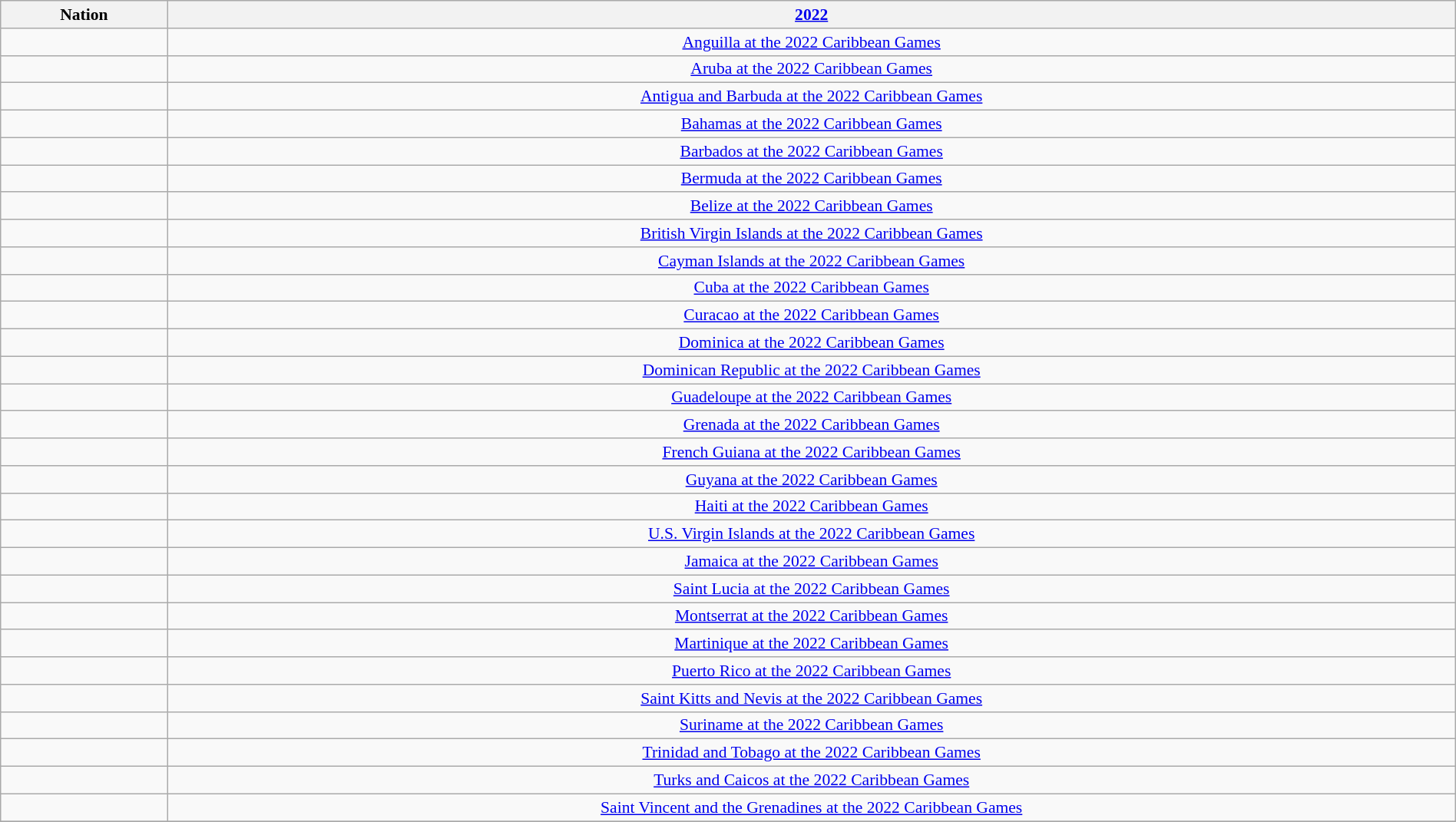<table class="wikitable" style=" text-align:center; font-size:90%;" width="100%">
<tr>
<th>Nation</th>
<th><a href='#'>2022</a></th>
</tr>
<tr>
<td align=left></td>
<td><a href='#'>Anguilla at the 2022 Caribbean Games</a></td>
</tr>
<tr>
<td align=left></td>
<td><a href='#'>Aruba at the 2022 Caribbean Games</a></td>
</tr>
<tr>
<td align=left></td>
<td><a href='#'>Antigua and Barbuda at the 2022 Caribbean Games</a></td>
</tr>
<tr>
<td align=left></td>
<td><a href='#'>Bahamas at the 2022 Caribbean Games</a></td>
</tr>
<tr>
<td align=left></td>
<td><a href='#'>Barbados at the 2022 Caribbean Games</a></td>
</tr>
<tr>
<td align=left></td>
<td><a href='#'>Bermuda at the 2022 Caribbean Games</a></td>
</tr>
<tr>
<td align=left></td>
<td><a href='#'>Belize at the 2022 Caribbean Games</a></td>
</tr>
<tr>
<td align=left></td>
<td><a href='#'>British Virgin Islands at the 2022 Caribbean Games</a></td>
</tr>
<tr>
<td align=left></td>
<td><a href='#'>Cayman Islands at the 2022 Caribbean Games</a></td>
</tr>
<tr>
<td align=left></td>
<td><a href='#'>Cuba at the 2022 Caribbean Games</a></td>
</tr>
<tr>
<td align=left></td>
<td><a href='#'>Curacao at the 2022 Caribbean Games</a></td>
</tr>
<tr>
<td align=left></td>
<td><a href='#'>Dominica at the 2022 Caribbean Games</a></td>
</tr>
<tr>
<td align=left></td>
<td><a href='#'>Dominican Republic at the 2022 Caribbean Games</a></td>
</tr>
<tr>
<td align=left></td>
<td><a href='#'>Guadeloupe at the 2022 Caribbean Games</a></td>
</tr>
<tr>
<td align=left></td>
<td><a href='#'>Grenada at the 2022 Caribbean Games</a></td>
</tr>
<tr>
<td align=left></td>
<td><a href='#'>French Guiana at the 2022 Caribbean Games</a></td>
</tr>
<tr>
<td align=left></td>
<td><a href='#'>Guyana at the 2022 Caribbean Games</a></td>
</tr>
<tr>
<td align=left></td>
<td><a href='#'>Haiti at the 2022 Caribbean Games</a></td>
</tr>
<tr>
<td align=left></td>
<td><a href='#'>U.S. Virgin Islands at the 2022 Caribbean Games</a></td>
</tr>
<tr>
<td align=left></td>
<td><a href='#'>Jamaica at the 2022 Caribbean Games</a></td>
</tr>
<tr>
<td align=left></td>
<td><a href='#'>Saint Lucia at the 2022 Caribbean Games</a></td>
</tr>
<tr>
<td align=left></td>
<td><a href='#'>Montserrat at the 2022 Caribbean Games</a></td>
</tr>
<tr>
<td align=left></td>
<td><a href='#'>Martinique at the 2022 Caribbean Games</a></td>
</tr>
<tr>
<td align=left></td>
<td><a href='#'>Puerto Rico at the 2022 Caribbean Games</a></td>
</tr>
<tr>
<td align=left></td>
<td><a href='#'>Saint Kitts and Nevis at the 2022 Caribbean Games</a></td>
</tr>
<tr>
<td align=left></td>
<td><a href='#'>Suriname at the 2022 Caribbean Games</a></td>
</tr>
<tr>
<td align=left></td>
<td><a href='#'>Trinidad and Tobago at the 2022 Caribbean Games</a></td>
</tr>
<tr>
<td align=left></td>
<td><a href='#'>Turks and Caicos at the 2022 Caribbean Games</a></td>
</tr>
<tr>
<td align=left></td>
<td><a href='#'>Saint Vincent and the Grenadines at the 2022 Caribbean Games</a></td>
</tr>
<tr>
</tr>
</table>
